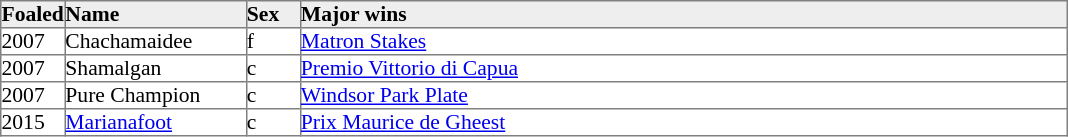<table border="1" cellpadding="0" style="border-collapse: collapse; font-size:90%">
<tr bgcolor="#eeeeee">
<td width="35px"><strong>Foaled</strong></td>
<td width="120px"><strong>Name</strong></td>
<td width="35px"><strong>Sex</strong></td>
<td width="510px"><strong>Major wins</strong></td>
</tr>
<tr>
<td>2007</td>
<td>Chachamaidee</td>
<td>f</td>
<td><a href='#'>Matron Stakes</a></td>
</tr>
<tr>
<td>2007</td>
<td>Shamalgan</td>
<td>c</td>
<td><a href='#'>Premio Vittorio di Capua</a></td>
</tr>
<tr>
<td>2007</td>
<td>Pure Champion</td>
<td>c</td>
<td><a href='#'>Windsor Park Plate</a></td>
</tr>
<tr>
<td>2015</td>
<td><a href='#'>Marianafoot</a></td>
<td>c</td>
<td><a href='#'>Prix Maurice de Gheest</a></td>
</tr>
</table>
